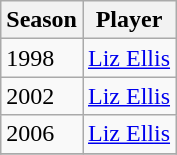<table class="wikitable collapsible">
<tr>
<th>Season</th>
<th>Player</th>
</tr>
<tr>
<td>1998</td>
<td><a href='#'>Liz Ellis</a></td>
</tr>
<tr>
<td>2002</td>
<td><a href='#'>Liz Ellis</a></td>
</tr>
<tr>
<td>2006</td>
<td><a href='#'>Liz Ellis</a></td>
</tr>
<tr>
</tr>
</table>
